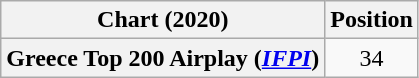<table class="wikitable plainrowheaders" style="text-align:center">
<tr>
<th scope="col">Chart (2020)</th>
<th scope="col">Position</th>
</tr>
<tr>
<th scope="row">Greece Top 200 Airplay (<em><a href='#'>IFPI</a></em>)</th>
<td>34</td>
</tr>
</table>
